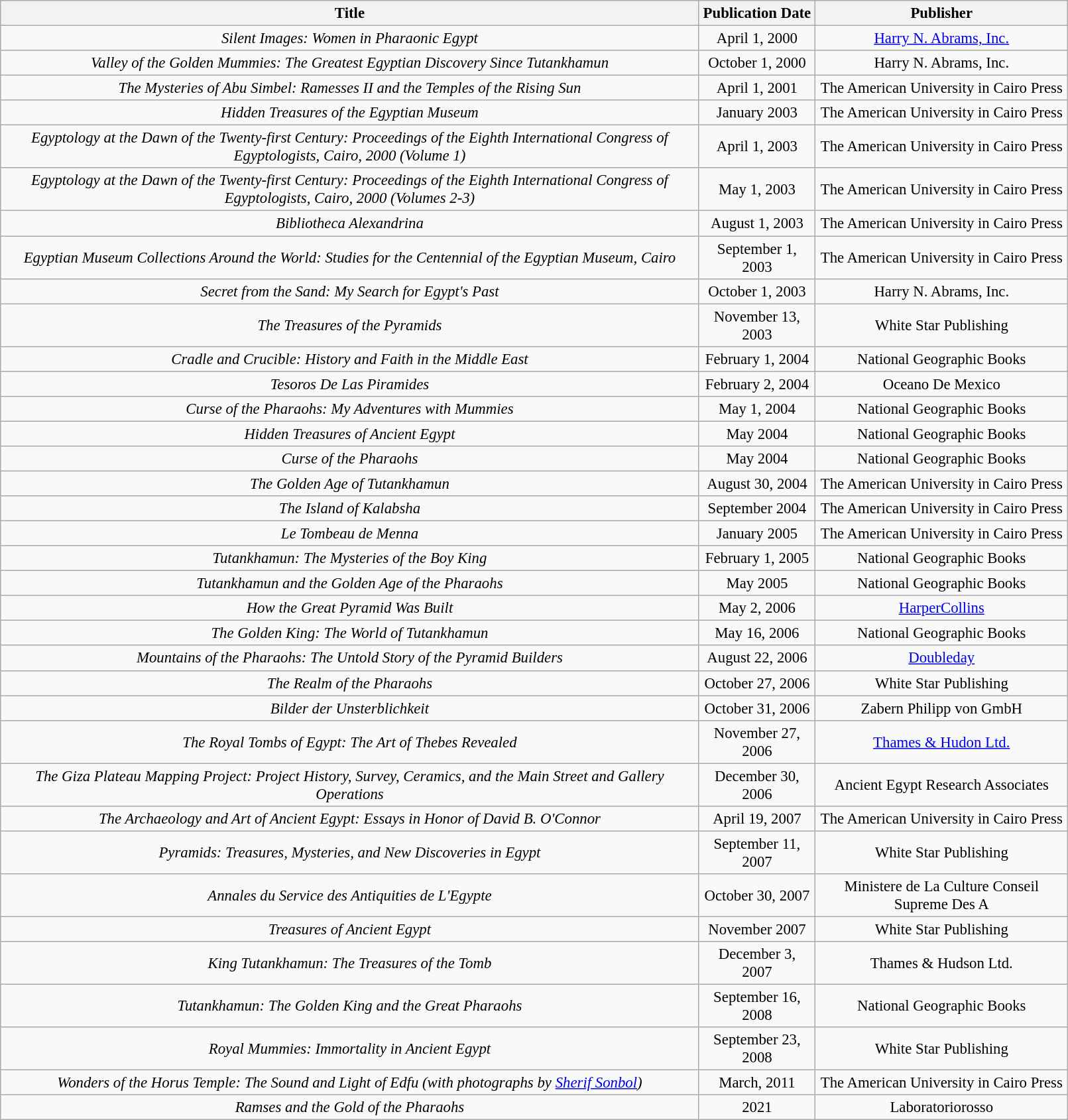<table class="wikitable" style="text-align:center;font-size:95%" width=85%>
<tr>
<th>Title</th>
<th>Publication Date</th>
<th>Publisher</th>
</tr>
<tr>
<td><em>Silent Images: Women in Pharaonic Egypt</em></td>
<td>April 1, 2000</td>
<td><a href='#'>Harry N. Abrams, Inc.</a></td>
</tr>
<tr>
<td><em>Valley of the Golden Mummies: The Greatest Egyptian Discovery Since Tutankhamun</em></td>
<td>October 1, 2000</td>
<td>Harry N. Abrams, Inc.</td>
</tr>
<tr>
<td><em>The Mysteries of Abu Simbel: Ramesses II and the Temples of the Rising Sun</em></td>
<td>April 1, 2001</td>
<td>The American University in Cairo Press</td>
</tr>
<tr>
<td><em>Hidden Treasures of the Egyptian Museum</em></td>
<td>January 2003</td>
<td>The American University in Cairo Press</td>
</tr>
<tr>
<td><em>Egyptology at the Dawn of the Twenty-first Century: Proceedings of the Eighth International Congress of Egyptologists, Cairo, 2000 (Volume 1)</em></td>
<td>April 1, 2003</td>
<td>The American University in Cairo Press</td>
</tr>
<tr>
<td><em>Egyptology at the Dawn of the Twenty-first Century: Proceedings of the Eighth International Congress of Egyptologists, Cairo, 2000 (Volumes 2-3)</em></td>
<td>May 1, 2003</td>
<td>The American University in Cairo Press</td>
</tr>
<tr>
<td><em>Bibliotheca Alexandrina</em></td>
<td>August 1, 2003</td>
<td>The American University in Cairo Press</td>
</tr>
<tr>
<td><em>Egyptian Museum Collections Around the World: Studies for the Centennial of the Egyptian Museum, Cairo</em></td>
<td>September 1, 2003</td>
<td>The American University in Cairo Press</td>
</tr>
<tr>
<td><em>Secret from the Sand: My Search for Egypt's Past</em></td>
<td>October 1, 2003</td>
<td>Harry N. Abrams, Inc.</td>
</tr>
<tr>
<td><em>The Treasures of the Pyramids</em></td>
<td>November 13, 2003</td>
<td>White Star Publishing</td>
</tr>
<tr>
<td><em>Cradle and Crucible: History and Faith in the Middle East</em></td>
<td>February 1, 2004</td>
<td>National Geographic Books</td>
</tr>
<tr>
<td><em>Tesoros De Las Piramides</em></td>
<td>February 2, 2004</td>
<td>Oceano De Mexico</td>
</tr>
<tr>
<td><em>Curse of the Pharaohs: My Adventures with Mummies</em></td>
<td>May 1, 2004</td>
<td>National Geographic Books</td>
</tr>
<tr>
<td><em>Hidden Treasures of Ancient Egypt</em></td>
<td>May 2004</td>
<td>National Geographic Books</td>
</tr>
<tr>
<td><em>Curse of the Pharaohs</em></td>
<td>May 2004</td>
<td>National Geographic Books</td>
</tr>
<tr>
<td><em>The Golden Age of Tutankhamun</em></td>
<td>August 30, 2004</td>
<td>The American University in Cairo Press</td>
</tr>
<tr>
<td><em>The Island of Kalabsha</em></td>
<td>September 2004</td>
<td>The American University in Cairo Press</td>
</tr>
<tr>
<td><em>Le Tombeau de Menna</em></td>
<td>January 2005</td>
<td>The American University in Cairo Press</td>
</tr>
<tr>
<td><em>Tutankhamun: The Mysteries of the Boy King</em></td>
<td>February 1, 2005</td>
<td>National Geographic Books</td>
</tr>
<tr>
<td><em>Tutankhamun and the Golden Age of the Pharaohs</em></td>
<td>May 2005</td>
<td>National Geographic Books</td>
</tr>
<tr>
<td><em>How the Great Pyramid Was Built</em></td>
<td>May 2, 2006</td>
<td><a href='#'>HarperCollins</a></td>
</tr>
<tr>
<td><em>The Golden King: The World of Tutankhamun</em></td>
<td>May 16, 2006</td>
<td>National Geographic Books</td>
</tr>
<tr>
<td><em>Mountains of the Pharaohs: The Untold Story of the Pyramid Builders</em></td>
<td>August 22, 2006</td>
<td><a href='#'>Doubleday</a></td>
</tr>
<tr>
<td><em>The Realm of the Pharaohs</em></td>
<td>October 27, 2006</td>
<td>White Star Publishing</td>
</tr>
<tr>
<td><em>Bilder der Unsterblichkeit</em></td>
<td>October 31, 2006</td>
<td>Zabern Philipp von GmbH</td>
</tr>
<tr>
<td><em>The Royal Tombs of Egypt: The Art of Thebes Revealed</em></td>
<td>November 27, 2006</td>
<td><a href='#'>Thames & Hudon Ltd.</a></td>
</tr>
<tr>
<td><em>The Giza Plateau Mapping Project: Project History, Survey, Ceramics, and the Main Street and Gallery Operations</em></td>
<td>December 30, 2006</td>
<td>Ancient Egypt Research Associates</td>
</tr>
<tr>
<td><em>The Archaeology and Art of Ancient Egypt: Essays in Honor of David B. O'Connor</em></td>
<td>April 19, 2007</td>
<td>The American University in Cairo Press</td>
</tr>
<tr>
<td><em>Pyramids: Treasures, Mysteries, and New Discoveries in Egypt</em></td>
<td>September 11, 2007</td>
<td>White Star Publishing</td>
</tr>
<tr>
<td><em>Annales du Service des Antiquities de L'Egypte</em></td>
<td>October 30, 2007</td>
<td>Ministere de La Culture Conseil Supreme Des A</td>
</tr>
<tr>
<td><em>Treasures of Ancient Egypt</em></td>
<td>November 2007</td>
<td>White Star Publishing</td>
</tr>
<tr>
<td><em>King Tutankhamun: The Treasures of the Tomb</em></td>
<td>December 3, 2007</td>
<td>Thames & Hudson Ltd.</td>
</tr>
<tr>
<td><em>Tutankhamun: The Golden King and the Great Pharaohs</em></td>
<td>September 16, 2008</td>
<td>National Geographic Books</td>
</tr>
<tr>
<td><em>Royal Mummies: Immortality in Ancient Egypt</em></td>
<td>September 23, 2008</td>
<td>White Star Publishing</td>
</tr>
<tr>
<td><em>Wonders of the Horus Temple: The Sound and Light of Edfu (with photographs by <a href='#'>Sherif Sonbol</a>)</em></td>
<td>March, 2011</td>
<td>The American University in Cairo Press</td>
</tr>
<tr>
<td><em>Ramses and the Gold of the Pharaohs</em></td>
<td>2021</td>
<td>Laboratoriorosso</td>
</tr>
</table>
